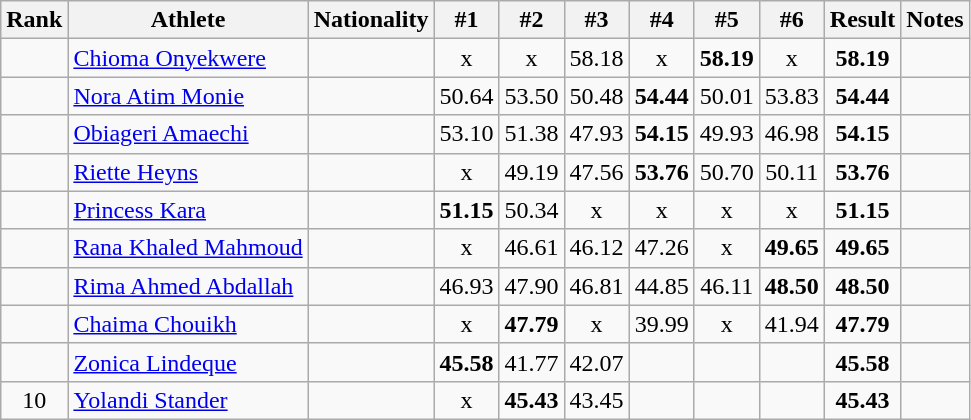<table class="wikitable sortable" style="text-align:center">
<tr>
<th>Rank</th>
<th>Athlete</th>
<th>Nationality</th>
<th>#1</th>
<th>#2</th>
<th>#3</th>
<th>#4</th>
<th>#5</th>
<th>#6</th>
<th>Result</th>
<th>Notes</th>
</tr>
<tr>
<td></td>
<td align="left"><a href='#'>Chioma Onyekwere</a></td>
<td align=left></td>
<td>x</td>
<td>x</td>
<td>58.18</td>
<td>x</td>
<td><strong>58.19</strong></td>
<td>x</td>
<td><strong>58.19</strong></td>
<td></td>
</tr>
<tr>
<td></td>
<td align="left"><a href='#'>Nora Atim Monie</a></td>
<td align=left></td>
<td>50.64</td>
<td>53.50</td>
<td>50.48</td>
<td><strong>54.44</strong></td>
<td>50.01</td>
<td>53.83</td>
<td><strong>54.44</strong></td>
<td></td>
</tr>
<tr>
<td></td>
<td align="left"><a href='#'>Obiageri Amaechi</a></td>
<td align=left></td>
<td>53.10</td>
<td>51.38</td>
<td>47.93</td>
<td><strong>54.15</strong></td>
<td>49.93</td>
<td>46.98</td>
<td><strong>54.15</strong></td>
<td></td>
</tr>
<tr>
<td></td>
<td align="left"><a href='#'>Riette Heyns</a></td>
<td align=left></td>
<td>x</td>
<td>49.19</td>
<td>47.56</td>
<td><strong>53.76</strong></td>
<td>50.70</td>
<td>50.11</td>
<td><strong>53.76</strong></td>
<td></td>
</tr>
<tr>
<td></td>
<td align="left"><a href='#'>Princess Kara</a></td>
<td align=left></td>
<td><strong>51.15</strong></td>
<td>50.34</td>
<td>x</td>
<td>x</td>
<td>x</td>
<td>x</td>
<td><strong>51.15</strong></td>
<td></td>
</tr>
<tr>
<td></td>
<td align="left"><a href='#'>Rana Khaled Mahmoud</a></td>
<td align=left></td>
<td>x</td>
<td>46.61</td>
<td>46.12</td>
<td>47.26</td>
<td>x</td>
<td><strong>49.65</strong></td>
<td><strong>49.65</strong></td>
<td></td>
</tr>
<tr>
<td></td>
<td align="left"><a href='#'>Rima Ahmed Abdallah</a></td>
<td align=left></td>
<td>46.93</td>
<td>47.90</td>
<td>46.81</td>
<td>44.85</td>
<td>46.11</td>
<td><strong>48.50</strong></td>
<td><strong>48.50</strong></td>
<td></td>
</tr>
<tr>
<td></td>
<td align="left"><a href='#'>Chaima Chouikh</a></td>
<td align=left></td>
<td>x</td>
<td><strong>47.79</strong></td>
<td>x</td>
<td>39.99</td>
<td>x</td>
<td>41.94</td>
<td><strong>47.79</strong></td>
<td></td>
</tr>
<tr>
<td></td>
<td align="left"><a href='#'>Zonica Lindeque</a></td>
<td align=left></td>
<td><strong>45.58</strong></td>
<td>41.77</td>
<td>42.07</td>
<td></td>
<td></td>
<td></td>
<td><strong>45.58</strong></td>
<td></td>
</tr>
<tr>
<td>10</td>
<td align="left"><a href='#'>Yolandi Stander</a></td>
<td align=left></td>
<td>x</td>
<td><strong>45.43</strong></td>
<td>43.45</td>
<td></td>
<td></td>
<td></td>
<td><strong>45.43</strong></td>
<td></td>
</tr>
</table>
